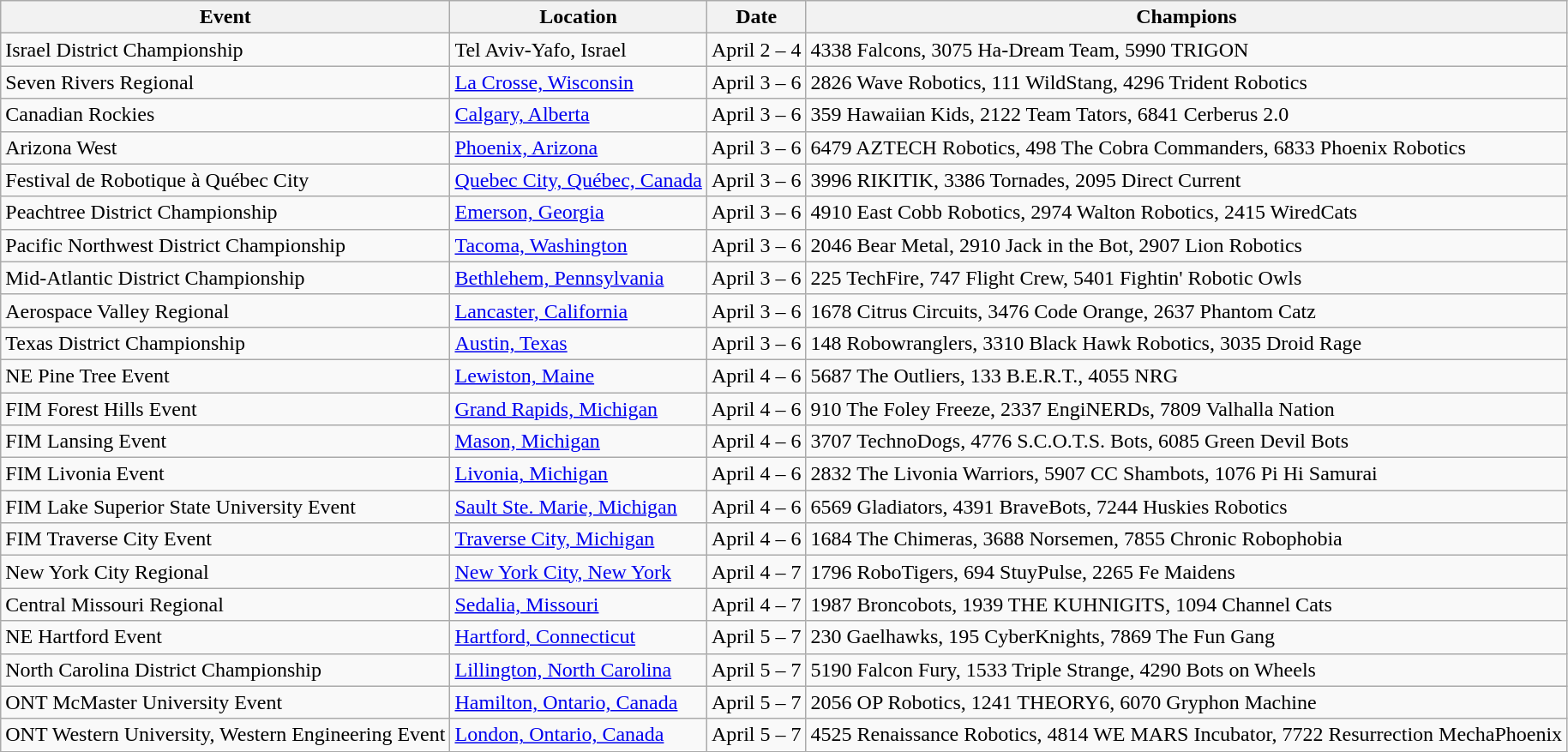<table class="wikitable">
<tr>
<th>Event</th>
<th>Location</th>
<th>Date</th>
<th>Champions</th>
</tr>
<tr>
<td>Israel District Championship</td>
<td>Tel Aviv-Yafo, Israel</td>
<td>April 2 – 4</td>
<td>4338 Falcons, 3075 Ha-Dream Team, 5990 TRIGON</td>
</tr>
<tr>
<td>Seven Rivers Regional</td>
<td><a href='#'>La Crosse, Wisconsin</a></td>
<td>April 3 – 6</td>
<td>2826 Wave Robotics, 111 WildStang, 4296 Trident Robotics</td>
</tr>
<tr>
<td>Canadian Rockies</td>
<td><a href='#'>Calgary, Alberta</a></td>
<td>April 3 – 6</td>
<td>359 Hawaiian Kids, 2122 Team Tators, 6841 Cerberus 2.0</td>
</tr>
<tr>
<td>Arizona West</td>
<td><a href='#'>Phoenix, Arizona</a></td>
<td>April 3 – 6</td>
<td>6479 AZTECH Robotics, 498 The Cobra Commanders, 6833 Phoenix Robotics</td>
</tr>
<tr>
<td>Festival de Robotique à Québec City</td>
<td><a href='#'>Quebec City, Québec, Canada</a></td>
<td>April 3 – 6</td>
<td>3996 RIKITIK, 3386 Tornades, 2095 Direct Current</td>
</tr>
<tr>
<td>Peachtree District Championship</td>
<td><a href='#'>Emerson, Georgia</a></td>
<td>April 3 – 6</td>
<td>4910 East Cobb Robotics, 2974 Walton Robotics, 2415 WiredCats</td>
</tr>
<tr>
<td>Pacific Northwest District Championship</td>
<td><a href='#'>Tacoma, Washington</a></td>
<td>April 3 – 6</td>
<td>2046 Bear Metal, 2910 Jack in the Bot, 2907 Lion Robotics</td>
</tr>
<tr>
<td>Mid-Atlantic District Championship</td>
<td><a href='#'>Bethlehem, Pennsylvania</a></td>
<td>April 3 – 6</td>
<td>225 TechFire, 747 Flight Crew, 5401 Fightin' Robotic Owls</td>
</tr>
<tr>
<td>Aerospace Valley Regional</td>
<td><a href='#'>Lancaster, California</a></td>
<td>April 3 – 6</td>
<td>1678 Citrus Circuits, 3476 Code Orange, 2637 Phantom Catz</td>
</tr>
<tr>
<td>Texas District Championship</td>
<td><a href='#'>Austin, Texas</a></td>
<td>April 3 – 6</td>
<td>148 Robowranglers, 3310 Black Hawk Robotics, 3035 Droid Rage</td>
</tr>
<tr>
<td>NE Pine Tree Event</td>
<td><a href='#'>Lewiston, Maine</a></td>
<td>April 4 – 6</td>
<td>5687 The Outliers, 133 B.E.R.T., 4055 NRG</td>
</tr>
<tr>
<td>FIM Forest Hills Event</td>
<td><a href='#'>Grand Rapids, Michigan</a></td>
<td>April 4 – 6</td>
<td>910 The Foley Freeze, 2337 EngiNERDs, 7809 Valhalla Nation</td>
</tr>
<tr>
<td>FIM Lansing Event</td>
<td><a href='#'>Mason, Michigan</a></td>
<td>April 4 – 6</td>
<td>3707 TechnoDogs, 4776 S.C.O.T.S. Bots, 6085 Green Devil Bots</td>
</tr>
<tr>
<td>FIM Livonia Event</td>
<td><a href='#'>Livonia, Michigan</a></td>
<td>April 4 – 6</td>
<td>2832 The Livonia Warriors, 5907 CC Shambots, 1076 Pi Hi Samurai</td>
</tr>
<tr>
<td>FIM Lake Superior State University Event</td>
<td><a href='#'>Sault Ste. Marie, Michigan</a></td>
<td>April 4 – 6</td>
<td>6569 Gladiators, 4391 BraveBots, 7244 Huskies Robotics</td>
</tr>
<tr>
<td>FIM Traverse City Event</td>
<td><a href='#'>Traverse City, Michigan</a></td>
<td>April 4 – 6</td>
<td>1684 The Chimeras, 3688 Norsemen, 7855 Chronic Robophobia</td>
</tr>
<tr>
<td>New York City Regional</td>
<td><a href='#'>New York City, New York</a></td>
<td>April 4 – 7</td>
<td>1796 RoboTigers, 694 StuyPulse, 2265 Fe Maidens</td>
</tr>
<tr>
<td>Central Missouri Regional</td>
<td><a href='#'>Sedalia, Missouri</a></td>
<td>April 4 – 7</td>
<td>1987 Broncobots, 1939 THE KUHNIGITS, 1094 Channel Cats</td>
</tr>
<tr>
<td>NE Hartford Event</td>
<td><a href='#'>Hartford, Connecticut</a></td>
<td>April 5 – 7</td>
<td>230 Gaelhawks, 195 CyberKnights, 7869 The Fun Gang</td>
</tr>
<tr>
<td>North Carolina District Championship</td>
<td><a href='#'>Lillington, North Carolina</a></td>
<td>April 5 – 7</td>
<td>5190 Falcon Fury, 1533 Triple Strange, 4290 Bots on Wheels</td>
</tr>
<tr>
<td>ONT McMaster University Event</td>
<td><a href='#'>Hamilton, Ontario, Canada</a></td>
<td>April 5 – 7</td>
<td>2056 OP Robotics, 1241 THEORY6, 6070 Gryphon Machine</td>
</tr>
<tr>
<td>ONT Western University, Western Engineering Event</td>
<td><a href='#'>London, Ontario, Canada</a></td>
<td>April 5 – 7</td>
<td>4525 Renaissance Robotics, 4814 WE MARS Incubator, 7722 Resurrection MechaPhoenix</td>
</tr>
<tr>
</tr>
</table>
